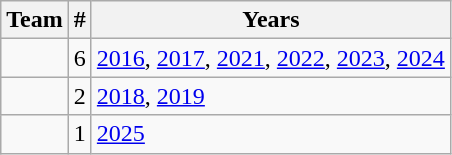<table class="sortable wikitable" style=text-align:center>
<tr>
<th>Team</th>
<th>#</th>
<th class="unsortable">Years</th>
</tr>
<tr>
<td style=><strong></strong></td>
<td>6</td>
<td align=left><a href='#'>2016</a>, <a href='#'>2017</a>, <a href='#'>2021</a>, <a href='#'>2022</a>, <a href='#'>2023</a>, <a href='#'>2024</a></td>
</tr>
<tr>
<td style=><strong><a href='#'></a></strong></td>
<td>2</td>
<td align=left><a href='#'>2018</a>, <a href='#'>2019</a></td>
</tr>
<tr>
<td style=><strong><a href='#'></a></strong></td>
<td>1</td>
<td align=left><a href='#'>2025</a></td>
</tr>
</table>
